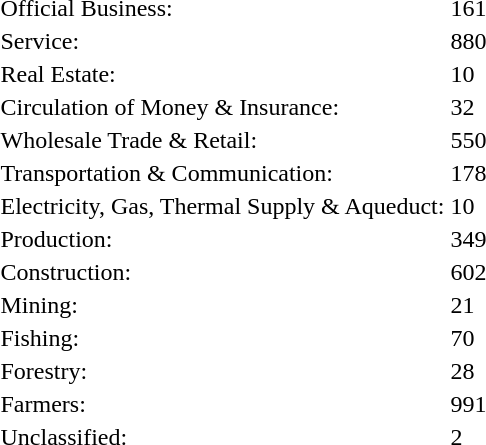<table class="toccolours">
<tr>
<td>Official Business:</td>
<td>161</td>
</tr>
<tr>
<td>Service:</td>
<td>880</td>
</tr>
<tr>
<td>Real Estate:</td>
<td>10</td>
</tr>
<tr>
<td>Circulation of Money & Insurance:</td>
<td>32</td>
</tr>
<tr>
<td>Wholesale Trade & Retail:</td>
<td>550</td>
</tr>
<tr>
<td>Transportation & Communication:</td>
<td>178</td>
</tr>
<tr>
<td>Electricity, Gas, Thermal Supply & Aqueduct:</td>
<td>10</td>
</tr>
<tr>
<td>Production:</td>
<td>349</td>
</tr>
<tr>
<td>Construction:</td>
<td>602</td>
</tr>
<tr>
<td>Mining:</td>
<td>21</td>
</tr>
<tr>
<td>Fishing:</td>
<td>70</td>
</tr>
<tr>
<td>Forestry:</td>
<td>28</td>
</tr>
<tr>
<td>Farmers:</td>
<td>991</td>
</tr>
<tr>
<td>Unclassified:</td>
<td>2</td>
</tr>
</table>
